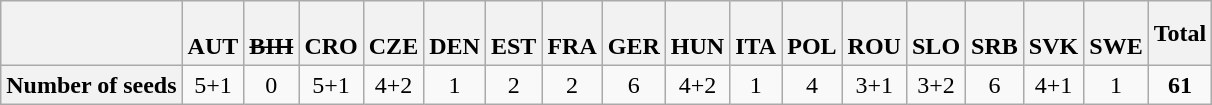<table class="wikitable">
<tr>
<th></th>
<th> <br>AUT</th>
<th> <br><s>BIH</s></th>
<th> <br>CRO</th>
<th> <br>CZE</th>
<th> <br>DEN</th>
<th> <br>EST</th>
<th> <br>FRA</th>
<th> <br>GER</th>
<th> <br>HUN</th>
<th> <br>ITA</th>
<th> <br>POL</th>
<th> <br>ROU</th>
<th> <br>SLO</th>
<th> <br>SRB</th>
<th> <br>SVK</th>
<th> <br>SWE</th>
<th>Total</th>
</tr>
<tr align="center">
<th>Number of seeds</th>
<td>5+1</td>
<td><abbr>0</abbr></td>
<td>5+1</td>
<td>4+2</td>
<td>1</td>
<td>2</td>
<td>2</td>
<td>6</td>
<td>4+2</td>
<td>1</td>
<td>4</td>
<td>3+1</td>
<td>3+2</td>
<td>6</td>
<td>4+1</td>
<td>1</td>
<td><strong>61</strong></td>
</tr>
</table>
